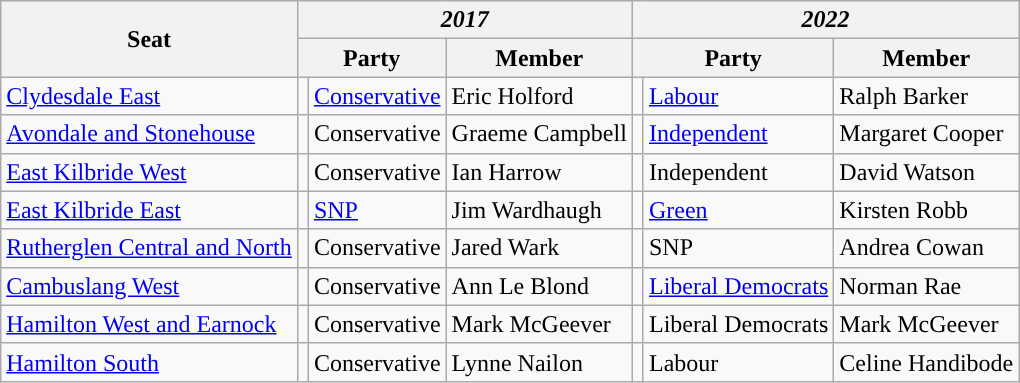<table class="wikitable">
<tr>
<th scope="col" rowspan="2" style="text-align:center">Seat</th>
<th scope="col" colspan="3" style="text-align:center"><em>2017</em></th>
<th scope="col" colspan="3" style="text-align:center"><em>2022</em></th>
</tr>
<tr>
<th colspan="2" style="text-align:center">Party</th>
<th style="text-align:center">Member</th>
<th colspan="2" style="text-align:center">Party</th>
<th style="text-align:center">Member</th>
</tr>
<tr>
<td scope="row"><a href='#'>Clydesdale East</a></td>
<td></td>
<td><a href='#'>Conservative</a></td>
<td>Eric Holford</td>
<td></td>
<td><a href='#'>Labour</a></td>
<td>Ralph Barker</td>
</tr>
<tr>
<td scope="row"><a href='#'>Avondale and Stonehouse</a></td>
<td></td>
<td>Conservative</td>
<td>Graeme Campbell</td>
<td></td>
<td><a href='#'>Independent</a></td>
<td>Margaret Cooper</td>
</tr>
<tr>
<td scope="row"><a href='#'>East Kilbride West</a></td>
<td></td>
<td>Conservative</td>
<td>Ian Harrow</td>
<td></td>
<td>Independent</td>
<td>David Watson</td>
</tr>
<tr>
<td scope="row"><a href='#'>East Kilbride East</a></td>
<td></td>
<td><a href='#'>SNP</a></td>
<td>Jim Wardhaugh</td>
<td></td>
<td><a href='#'>Green</a></td>
<td>Kirsten Robb</td>
</tr>
<tr>
<td scope="row"><a href='#'>Rutherglen Central and North</a></td>
<td></td>
<td>Conservative</td>
<td>Jared Wark</td>
<td></td>
<td>SNP</td>
<td>Andrea Cowan</td>
</tr>
<tr>
<td scope="row"><a href='#'>Cambuslang West</a></td>
<td></td>
<td>Conservative</td>
<td>Ann Le Blond</td>
<td></td>
<td><a href='#'>Liberal Democrats</a></td>
<td>Norman Rae</td>
</tr>
<tr>
<td scope="row"><a href='#'>Hamilton West and Earnock</a></td>
<td></td>
<td>Conservative</td>
<td>Mark McGeever</td>
<td></td>
<td>Liberal Democrats</td>
<td>Mark McGeever</td>
</tr>
<tr>
<td scope="row"><a href='#'>Hamilton South</a></td>
<td></td>
<td>Conservative</td>
<td>Lynne Nailon</td>
<td></td>
<td>Labour</td>
<td>Celine Handibode</td>
</tr>
</table>
